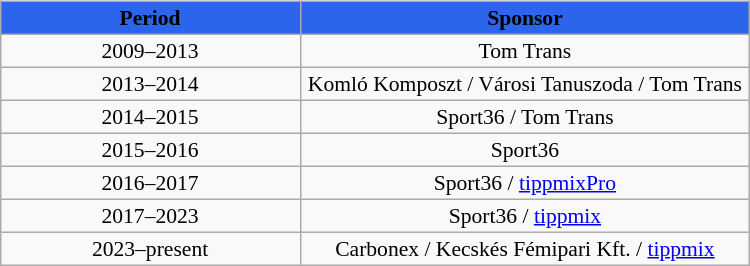<table width=50% align="center">
<tr>
<td valign=top width=60%><br><table align=center border=1 width=80% cellpadding="2" cellspacing="0" style="background: #f9f9f9; border: 1px #aaa solid; border-collapse: collapse; font-size: 90%; text-align: center;">
<tr align=center bgcolor=#2B65EC style=“color:black;">
<th width=40%><span>Period</span></th>
<th width=60%><span>Sponsor</span></th>
</tr>
<tr>
<td align=center>2009–2013</td>
<td>Tom Trans</td>
</tr>
<tr>
<td align=center>2013–2014</td>
<td>Komló Komposzt / Városi Tanuszoda / Tom Trans</td>
</tr>
<tr>
<td align=center>2014–2015</td>
<td>Sport36 / Tom Trans</td>
</tr>
<tr>
<td align=center>2015–2016</td>
<td>Sport36</td>
</tr>
<tr>
<td align=center>2016–2017</td>
<td>Sport36 / <a href='#'>tippmixPro</a></td>
</tr>
<tr>
<td align=center>2017–2023</td>
<td>Sport36 / <a href='#'>tippmix</a></td>
</tr>
<tr>
<td align=center>2023–present</td>
<td>Carbonex / Kecskés Fémipari Kft. / <a href='#'>tippmix</a></td>
</tr>
</table>
</td>
</tr>
</table>
